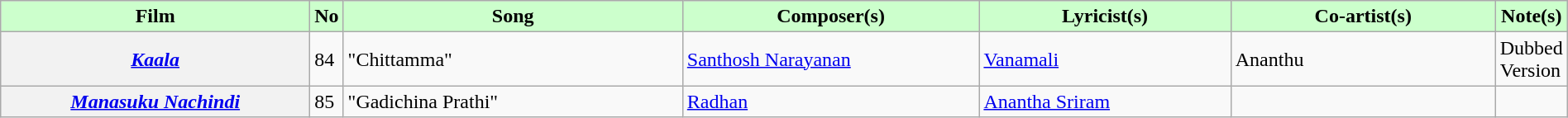<table class="wikitable plainrowheaders" width="100%" textcolor:#000;">
<tr style="background:#cfc; text-align:center;">
<td scope="col" width=21%><strong>Film</strong></td>
<td><strong>No</strong></td>
<td scope="col" width=23%><strong>Song</strong></td>
<td scope="col" width=20%><strong>Composer(s)</strong></td>
<td scope="col" width=17%><strong>Lyricist(s)</strong></td>
<td scope="col" width=18%><strong>Co-artist(s)</strong></td>
<td><strong>Note(s)</strong></td>
</tr>
<tr>
<th><em><a href='#'>Kaala</a></em></th>
<td>84</td>
<td>"Chittamma"</td>
<td><a href='#'>Santhosh Narayanan</a></td>
<td><a href='#'>Vanamali</a></td>
<td>Ananthu</td>
<td>Dubbed Version</td>
</tr>
<tr>
<th><em><a href='#'>Manasuku Nachindi</a></em></th>
<td>85</td>
<td>"Gadichina Prathi"</td>
<td><a href='#'>Radhan</a></td>
<td><a href='#'>Anantha Sriram</a></td>
<td></td>
<td></td>
</tr>
</table>
